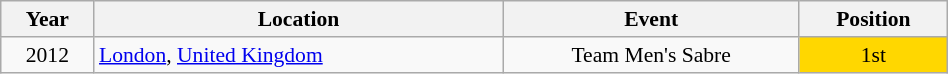<table class="wikitable" width="50%" style="font-size:90%; text-align:center;">
<tr>
<th>Year</th>
<th>Location</th>
<th>Event</th>
<th>Position</th>
</tr>
<tr>
<td>2012</td>
<td rowspan="1" align="left"> <a href='#'>London</a>, <a href='#'>United Kingdom</a></td>
<td>Team Men's Sabre</td>
<td bgcolor="gold">1st</td>
</tr>
</table>
